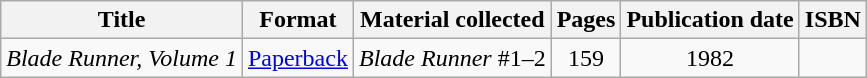<table class="wikitable">
<tr>
<th>Title</th>
<th>Format</th>
<th>Material collected</th>
<th>Pages</th>
<th>Publication date</th>
<th>ISBN</th>
</tr>
<tr>
<td style="text-align:center;"><em>Blade Runner, Volume 1</em></td>
<td style="text-align:center;"><a href='#'>Paperback</a></td>
<td style="text-align:center;"><em>Blade Runner</em> #1–2</td>
<td style="text-align:center;">159</td>
<td style="text-align:center;">1982</td>
<td style="text-align:center;"></td>
</tr>
</table>
